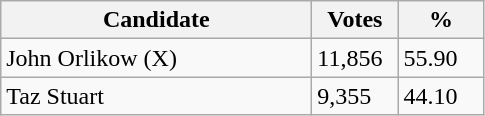<table class="wikitable sortable">
<tr>
<th bgcolor="#DDDDFF" width="200px">Candidate</th>
<th bgcolor="#DDDDFF" width="50px">Votes</th>
<th bgcolor="#DDDDFF" width="50px">%</th>
</tr>
<tr>
<td>John Orlikow (X)</td>
<td>11,856</td>
<td>55.90</td>
</tr>
<tr>
<td>Taz Stuart</td>
<td>9,355</td>
<td>44.10</td>
</tr>
</table>
